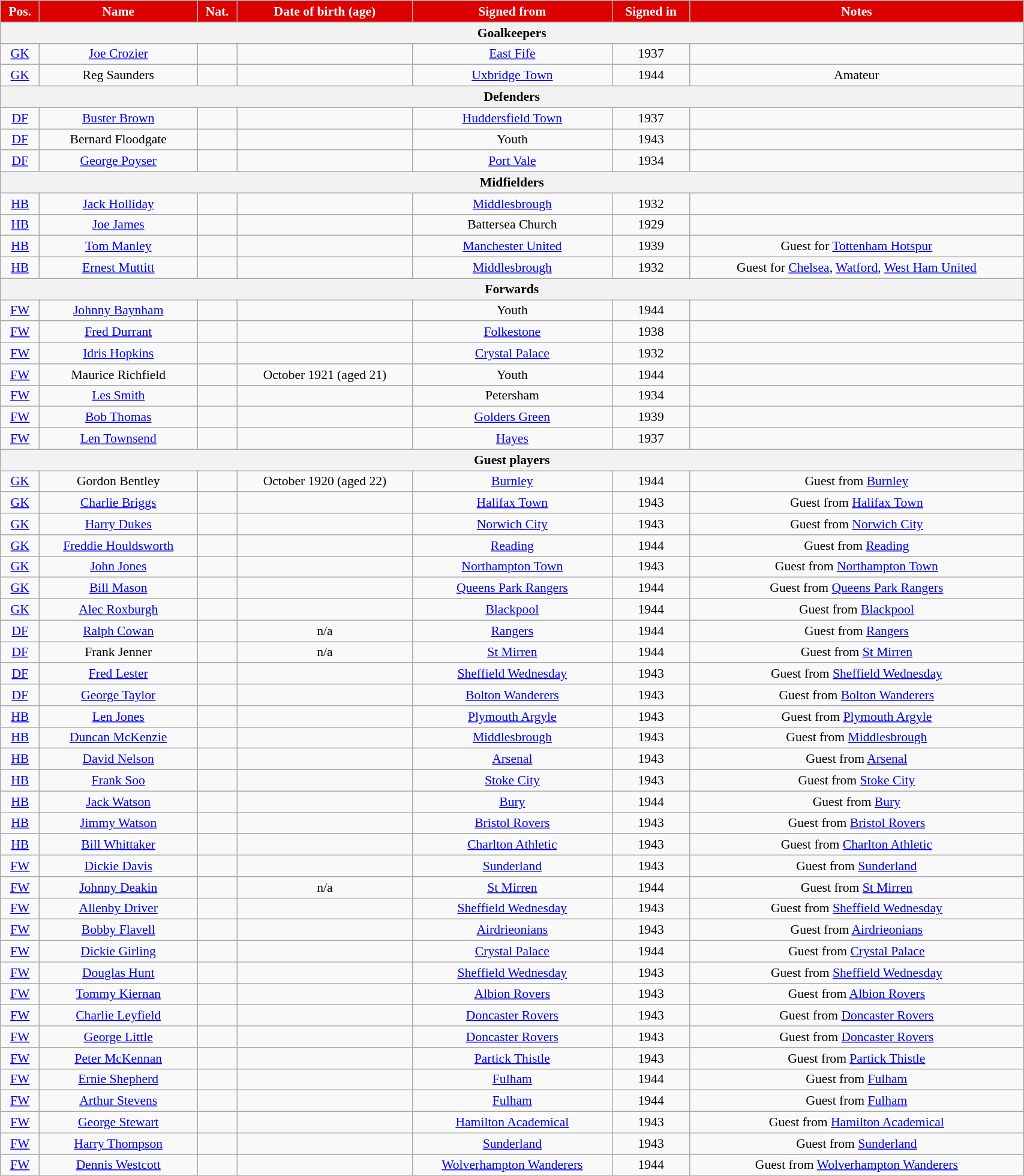<table style="text-align:center; font-size:90%; width:90%;" class="wikitable">
<tr>
<th style="background:#d00; color:white; text-align:center;">Pos.</th>
<th style="background:#d00; color:white; text-align:center;">Name</th>
<th style="background:#d00; color:white; text-align:center;">Nat.</th>
<th style="background:#d00; color:white; text-align:center;">Date of birth (age)</th>
<th style="background:#d00; color:white; text-align:center;">Signed from</th>
<th style="background:#d00; color:white; text-align:center;">Signed in</th>
<th style="background:#d00; color:white; text-align:center;">Notes</th>
</tr>
<tr>
<th colspan="7">Goalkeepers</th>
</tr>
<tr>
<td><a href='#'>GK</a></td>
<td><a href='#'>Joe Crozier</a></td>
<td></td>
<td></td>
<td><a href='#'>East Fife</a></td>
<td>1937</td>
<td></td>
</tr>
<tr>
<td><a href='#'>GK</a></td>
<td>Reg Saunders</td>
<td></td>
<td></td>
<td><a href='#'>Uxbridge Town</a></td>
<td>1944</td>
<td>Amateur</td>
</tr>
<tr>
<th colspan="7">Defenders</th>
</tr>
<tr>
<td><a href='#'>DF</a></td>
<td><a href='#'>Buster Brown</a></td>
<td></td>
<td></td>
<td><a href='#'>Huddersfield Town</a></td>
<td>1937</td>
<td></td>
</tr>
<tr>
<td><a href='#'>DF</a></td>
<td>Bernard Floodgate</td>
<td></td>
<td></td>
<td>Youth</td>
<td>1943</td>
<td></td>
</tr>
<tr>
<td><a href='#'>DF</a></td>
<td><a href='#'>George Poyser</a></td>
<td></td>
<td></td>
<td><a href='#'>Port Vale</a></td>
<td>1934</td>
<td></td>
</tr>
<tr>
<th colspan="7">Midfielders</th>
</tr>
<tr>
<td><a href='#'>HB</a></td>
<td><a href='#'>Jack Holliday</a></td>
<td></td>
<td></td>
<td><a href='#'>Middlesbrough</a></td>
<td>1932</td>
<td></td>
</tr>
<tr>
<td><a href='#'>HB</a></td>
<td><a href='#'>Joe James</a></td>
<td></td>
<td></td>
<td>Battersea Church</td>
<td>1929</td>
<td></td>
</tr>
<tr>
<td><a href='#'>HB</a></td>
<td><a href='#'>Tom Manley</a></td>
<td></td>
<td></td>
<td><a href='#'>Manchester United</a></td>
<td>1939</td>
<td>Guest for <a href='#'>Tottenham Hotspur</a></td>
</tr>
<tr>
<td><a href='#'>HB</a></td>
<td><a href='#'>Ernest Muttitt</a></td>
<td></td>
<td></td>
<td><a href='#'>Middlesbrough</a></td>
<td>1932</td>
<td>Guest for <a href='#'>Chelsea</a>, <a href='#'>Watford</a>, <a href='#'>West Ham United</a></td>
</tr>
<tr>
<th colspan="7">Forwards</th>
</tr>
<tr>
<td><a href='#'>FW</a></td>
<td><a href='#'>Johnny Baynham</a></td>
<td></td>
<td></td>
<td>Youth</td>
<td>1944</td>
<td></td>
</tr>
<tr>
<td><a href='#'>FW</a></td>
<td><a href='#'>Fred Durrant</a></td>
<td></td>
<td></td>
<td><a href='#'>Folkestone</a></td>
<td>1938</td>
<td></td>
</tr>
<tr>
<td><a href='#'>FW</a></td>
<td><a href='#'>Idris Hopkins</a></td>
<td></td>
<td></td>
<td><a href='#'>Crystal Palace</a></td>
<td>1932</td>
<td></td>
</tr>
<tr>
<td><a href='#'>FW</a></td>
<td>Maurice Richfield</td>
<td></td>
<td>October 1921 (aged 21)</td>
<td>Youth</td>
<td>1944</td>
<td></td>
</tr>
<tr>
<td><a href='#'>FW</a></td>
<td><a href='#'>Les Smith</a></td>
<td></td>
<td></td>
<td>Petersham</td>
<td>1934</td>
<td></td>
</tr>
<tr>
<td><a href='#'>FW</a></td>
<td><a href='#'>Bob Thomas</a></td>
<td></td>
<td></td>
<td><a href='#'>Golders Green</a></td>
<td>1939</td>
<td></td>
</tr>
<tr>
<td><a href='#'>FW</a></td>
<td><a href='#'>Len Townsend</a></td>
<td></td>
<td></td>
<td><a href='#'>Hayes</a></td>
<td>1937</td>
<td></td>
</tr>
<tr>
<th colspan="7">Guest players</th>
</tr>
<tr>
<td><a href='#'>GK</a></td>
<td>Gordon Bentley</td>
<td></td>
<td>October 1920 (aged 22)</td>
<td><a href='#'>Burnley</a></td>
<td>1944</td>
<td>Guest from <a href='#'>Burnley</a></td>
</tr>
<tr>
<td><a href='#'>GK</a></td>
<td><a href='#'>Charlie Briggs</a></td>
<td></td>
<td></td>
<td><a href='#'>Halifax Town</a></td>
<td>1943</td>
<td>Guest from <a href='#'>Halifax Town</a></td>
</tr>
<tr>
<td><a href='#'>GK</a></td>
<td><a href='#'>Harry Dukes</a></td>
<td></td>
<td></td>
<td><a href='#'>Norwich City</a></td>
<td>1943</td>
<td>Guest from <a href='#'>Norwich City</a></td>
</tr>
<tr>
<td><a href='#'>GK</a></td>
<td><a href='#'>Freddie Houldsworth</a></td>
<td></td>
<td></td>
<td><a href='#'>Reading</a></td>
<td>1944</td>
<td>Guest from <a href='#'>Reading</a></td>
</tr>
<tr>
<td><a href='#'>GK</a></td>
<td><a href='#'>John Jones</a></td>
<td></td>
<td></td>
<td><a href='#'>Northampton Town</a></td>
<td>1943</td>
<td>Guest from <a href='#'>Northampton Town</a></td>
</tr>
<tr>
<td><a href='#'>GK</a></td>
<td><a href='#'>Bill Mason</a></td>
<td></td>
<td></td>
<td><a href='#'>Queens Park Rangers</a></td>
<td>1944</td>
<td>Guest from <a href='#'>Queens Park Rangers</a></td>
</tr>
<tr>
<td><a href='#'>GK</a></td>
<td><a href='#'>Alec Roxburgh</a></td>
<td></td>
<td></td>
<td><a href='#'>Blackpool</a></td>
<td>1944</td>
<td>Guest from <a href='#'>Blackpool</a></td>
</tr>
<tr>
<td><a href='#'>DF</a></td>
<td><a href='#'>Ralph Cowan</a></td>
<td></td>
<td>n/a</td>
<td><a href='#'>Rangers</a></td>
<td>1944</td>
<td>Guest from <a href='#'>Rangers</a></td>
</tr>
<tr>
<td><a href='#'>DF</a></td>
<td>Frank Jenner</td>
<td></td>
<td>n/a</td>
<td><a href='#'>St Mirren</a></td>
<td>1944</td>
<td>Guest from <a href='#'>St Mirren</a></td>
</tr>
<tr>
<td><a href='#'>DF</a></td>
<td><a href='#'>Fred Lester</a></td>
<td></td>
<td></td>
<td><a href='#'>Sheffield Wednesday</a></td>
<td>1943</td>
<td>Guest from <a href='#'>Sheffield Wednesday</a></td>
</tr>
<tr>
<td><a href='#'>DF</a></td>
<td><a href='#'>George Taylor</a></td>
<td></td>
<td></td>
<td><a href='#'>Bolton Wanderers</a></td>
<td>1943</td>
<td>Guest from <a href='#'>Bolton Wanderers</a></td>
</tr>
<tr>
<td><a href='#'>HB</a></td>
<td><a href='#'>Len Jones</a></td>
<td></td>
<td></td>
<td><a href='#'>Plymouth Argyle</a></td>
<td>1943</td>
<td>Guest from <a href='#'>Plymouth Argyle</a></td>
</tr>
<tr>
<td><a href='#'>HB</a></td>
<td><a href='#'>Duncan McKenzie</a></td>
<td></td>
<td></td>
<td><a href='#'>Middlesbrough</a></td>
<td>1943</td>
<td>Guest from <a href='#'>Middlesbrough</a></td>
</tr>
<tr>
<td><a href='#'>HB</a></td>
<td><a href='#'>David Nelson</a></td>
<td></td>
<td></td>
<td><a href='#'>Arsenal</a></td>
<td>1943</td>
<td>Guest from <a href='#'>Arsenal</a></td>
</tr>
<tr>
<td><a href='#'>HB</a></td>
<td><a href='#'>Frank Soo</a></td>
<td></td>
<td></td>
<td><a href='#'>Stoke City</a></td>
<td>1943</td>
<td>Guest from <a href='#'>Stoke City</a></td>
</tr>
<tr>
<td><a href='#'>HB</a></td>
<td><a href='#'>Jack Watson</a></td>
<td></td>
<td></td>
<td><a href='#'>Bury</a></td>
<td>1944</td>
<td>Guest from <a href='#'>Bury</a></td>
</tr>
<tr>
<td><a href='#'>HB</a></td>
<td><a href='#'>Jimmy Watson</a></td>
<td></td>
<td></td>
<td><a href='#'>Bristol Rovers</a></td>
<td>1943</td>
<td>Guest from <a href='#'>Bristol Rovers</a></td>
</tr>
<tr>
<td><a href='#'>HB</a></td>
<td><a href='#'>Bill Whittaker</a></td>
<td></td>
<td></td>
<td><a href='#'>Charlton Athletic</a></td>
<td>1943</td>
<td>Guest from <a href='#'>Charlton Athletic</a></td>
</tr>
<tr>
<td><a href='#'>FW</a></td>
<td><a href='#'>Dickie Davis</a></td>
<td></td>
<td></td>
<td><a href='#'>Sunderland</a></td>
<td>1943</td>
<td>Guest from <a href='#'>Sunderland</a></td>
</tr>
<tr>
<td><a href='#'>FW</a></td>
<td><a href='#'>Johnny Deakin</a></td>
<td></td>
<td>n/a</td>
<td><a href='#'>St Mirren</a></td>
<td>1944</td>
<td>Guest from <a href='#'>St Mirren</a></td>
</tr>
<tr>
<td><a href='#'>FW</a></td>
<td><a href='#'>Allenby Driver</a></td>
<td></td>
<td></td>
<td><a href='#'>Sheffield Wednesday</a></td>
<td>1943</td>
<td>Guest from <a href='#'>Sheffield Wednesday</a></td>
</tr>
<tr>
<td><a href='#'>FW</a></td>
<td><a href='#'>Bobby Flavell</a></td>
<td></td>
<td></td>
<td><a href='#'>Airdrieonians</a></td>
<td>1943</td>
<td>Guest from <a href='#'>Airdrieonians</a></td>
</tr>
<tr>
<td><a href='#'>FW</a></td>
<td><a href='#'>Dickie Girling</a></td>
<td></td>
<td></td>
<td><a href='#'>Crystal Palace</a></td>
<td>1944</td>
<td>Guest from <a href='#'>Crystal Palace</a></td>
</tr>
<tr>
<td><a href='#'>FW</a></td>
<td><a href='#'>Douglas Hunt</a></td>
<td></td>
<td></td>
<td><a href='#'>Sheffield Wednesday</a></td>
<td>1943</td>
<td>Guest from <a href='#'>Sheffield Wednesday</a></td>
</tr>
<tr>
<td><a href='#'>FW</a></td>
<td><a href='#'>Tommy Kiernan</a></td>
<td></td>
<td></td>
<td><a href='#'>Albion Rovers</a></td>
<td>1943</td>
<td>Guest from <a href='#'>Albion Rovers</a></td>
</tr>
<tr>
<td><a href='#'>FW</a></td>
<td><a href='#'>Charlie Leyfield</a></td>
<td></td>
<td></td>
<td><a href='#'>Doncaster Rovers</a></td>
<td>1943</td>
<td>Guest from <a href='#'>Doncaster Rovers</a></td>
</tr>
<tr>
<td><a href='#'>FW</a></td>
<td><a href='#'>George Little</a></td>
<td></td>
<td></td>
<td><a href='#'>Doncaster Rovers</a></td>
<td>1943</td>
<td>Guest from <a href='#'>Doncaster Rovers</a></td>
</tr>
<tr>
<td><a href='#'>FW</a></td>
<td><a href='#'>Peter McKennan</a></td>
<td></td>
<td></td>
<td><a href='#'>Partick Thistle</a></td>
<td>1943</td>
<td>Guest from <a href='#'>Partick Thistle</a></td>
</tr>
<tr>
<td><a href='#'>FW</a></td>
<td><a href='#'>Ernie Shepherd</a></td>
<td></td>
<td></td>
<td><a href='#'>Fulham</a></td>
<td>1944</td>
<td>Guest from <a href='#'>Fulham</a></td>
</tr>
<tr>
<td><a href='#'>FW</a></td>
<td><a href='#'>Arthur Stevens</a></td>
<td></td>
<td></td>
<td><a href='#'>Fulham</a></td>
<td>1944</td>
<td>Guest from <a href='#'>Fulham</a></td>
</tr>
<tr>
<td><a href='#'>FW</a></td>
<td><a href='#'>George Stewart</a></td>
<td></td>
<td></td>
<td><a href='#'>Hamilton Academical</a></td>
<td>1943</td>
<td>Guest from <a href='#'>Hamilton Academical</a></td>
</tr>
<tr>
<td><a href='#'>FW</a></td>
<td><a href='#'>Harry Thompson</a></td>
<td></td>
<td></td>
<td><a href='#'>Sunderland</a></td>
<td>1943</td>
<td>Guest from <a href='#'>Sunderland</a></td>
</tr>
<tr>
<td><a href='#'>FW</a></td>
<td><a href='#'>Dennis Westcott</a></td>
<td></td>
<td></td>
<td><a href='#'>Wolverhampton Wanderers</a></td>
<td>1944</td>
<td>Guest from <a href='#'>Wolverhampton Wanderers</a></td>
</tr>
</table>
